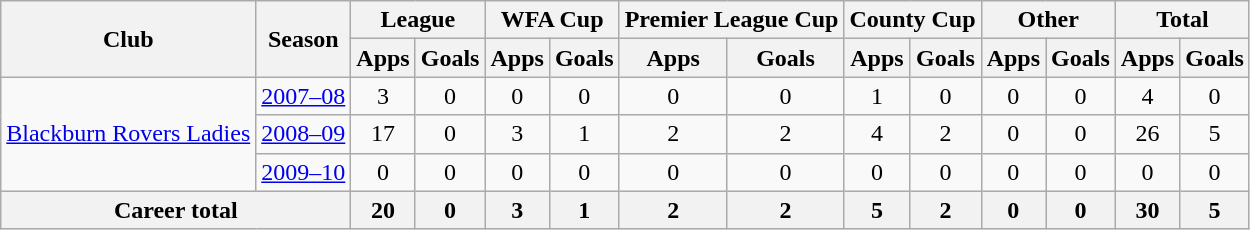<table class="wikitable" style="text-align:center;">
<tr>
<th rowspan="2">Club</th>
<th rowspan="2">Season</th>
<th colspan="2">League</th>
<th colspan="2">WFA Cup</th>
<th colspan="2">Premier League Cup</th>
<th colspan="2">County Cup</th>
<th colspan="2">Other</th>
<th colspan="2">Total</th>
</tr>
<tr>
<th>Apps</th>
<th>Goals</th>
<th>Apps</th>
<th>Goals</th>
<th>Apps</th>
<th>Goals</th>
<th>Apps</th>
<th>Goals</th>
<th>Apps</th>
<th>Goals</th>
<th>Apps</th>
<th>Goals</th>
</tr>
<tr>
<td rowspan="3"><a href='#'>Blackburn Rovers Ladies</a></td>
<td><a href='#'>2007–08</a></td>
<td>3</td>
<td>0</td>
<td>0</td>
<td>0</td>
<td>0</td>
<td>0</td>
<td>1</td>
<td>0</td>
<td>0</td>
<td>0</td>
<td>4</td>
<td>0</td>
</tr>
<tr>
<td><a href='#'>2008–09</a></td>
<td>17</td>
<td>0</td>
<td>3</td>
<td>1</td>
<td>2</td>
<td>2</td>
<td>4</td>
<td>2</td>
<td>0</td>
<td>0</td>
<td>26</td>
<td>5</td>
</tr>
<tr>
<td><a href='#'>2009–10</a></td>
<td>0</td>
<td>0</td>
<td>0</td>
<td>0</td>
<td>0</td>
<td>0</td>
<td>0</td>
<td>0</td>
<td>0</td>
<td>0</td>
<td>0</td>
<td>0</td>
</tr>
<tr>
<th colspan="2">Career total</th>
<th>20</th>
<th>0</th>
<th>3</th>
<th>1</th>
<th>2</th>
<th>2</th>
<th>5</th>
<th>2</th>
<th>0</th>
<th>0</th>
<th>30</th>
<th>5</th>
</tr>
</table>
